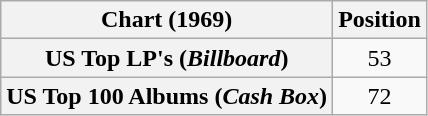<table class="wikitable sortable plainrowheaders" style="text-align:center">
<tr>
<th scope="col">Chart (1969)</th>
<th scope="col">Position</th>
</tr>
<tr>
<th scope="row">US Top LP's (<em>Billboard</em>)</th>
<td>53</td>
</tr>
<tr>
<th scope="row">US Top 100 Albums (<em>Cash Box</em>)</th>
<td>72</td>
</tr>
</table>
